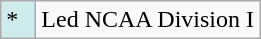<table class="wikitable">
<tr>
<td style="background:#CFECEC; width:1em">*</td>
<td>Led NCAA Division I</td>
</tr>
</table>
